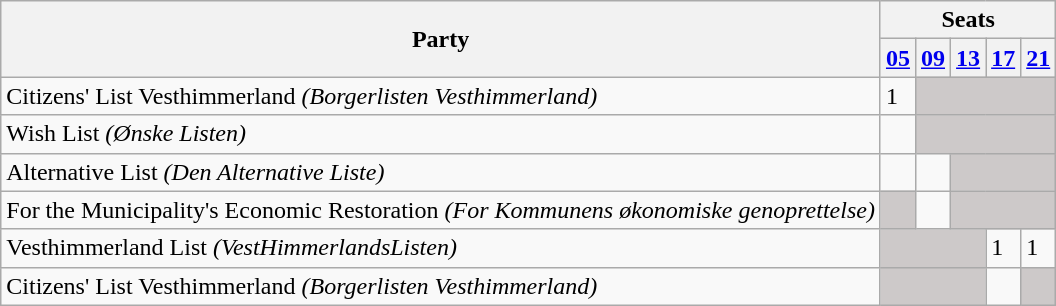<table class="wikitable">
<tr>
<th rowspan=2>Party</th>
<th colspan=11>Seats</th>
</tr>
<tr>
<th><a href='#'>05</a></th>
<th><a href='#'>09</a></th>
<th><a href='#'>13</a></th>
<th><a href='#'>17</a></th>
<th><a href='#'>21</a></th>
</tr>
<tr>
<td>Citizens' List Vesthimmerland <em>(Borgerlisten Vesthimmerland)</em></td>
<td>1</td>
<td style="background:#CDC9C9;" colspan=4></td>
</tr>
<tr>
<td>Wish List <em>(Ønske Listen)</em></td>
<td></td>
<td style="background:#CDC9C9;" colspan=4></td>
</tr>
<tr>
<td>Alternative List <em>(Den Alternative Liste)</em></td>
<td></td>
<td></td>
<td style="background:#CDC9C9;" colspan=3></td>
</tr>
<tr>
<td>For the Municipality's Economic Restoration <em>(For Kommunens økonomiske genoprettelse)</em></td>
<td style="background:#CDC9C9;"></td>
<td></td>
<td style="background:#CDC9C9;" colspan=3></td>
</tr>
<tr>
<td>Vesthimmerland List <em>(VestHimmerlandsListen)</em></td>
<td style="background:#CDC9C9;" colspan=3></td>
<td>1</td>
<td>1</td>
</tr>
<tr>
<td>Citizens' List Vesthimmerland <em>(Borgerlisten Vesthimmerland)</em></td>
<td style="background:#CDC9C9;" colspan=3></td>
<td></td>
<td style="background:#CDC9C9;"></td>
</tr>
</table>
